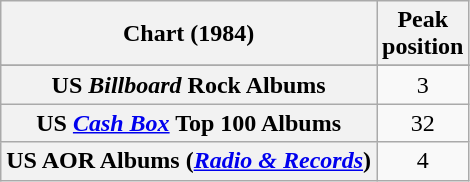<table class="wikitable sortable plainrowheaders" style="text-align:center">
<tr>
<th scope="col">Chart (1984)</th>
<th scope="col">Peak<br>position</th>
</tr>
<tr>
</tr>
<tr>
</tr>
<tr>
<th scope="row">US <em>Billboard</em> Rock Albums</th>
<td>3</td>
</tr>
<tr>
<th scope="row">US <em><a href='#'>Cash Box</a></em> Top 100 Albums</th>
<td>32</td>
</tr>
<tr>
<th scope="row">US AOR Albums (<em><a href='#'>Radio & Records</a></em>)</th>
<td style="text-align:center;">4</td>
</tr>
</table>
